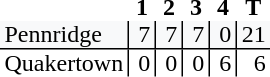<table style="border-collapse: collapse;">
<tr>
<th style="text-align: left;"></th>
<th style="text-align: center; padding: 0px 3px 0px 3px; width:12px;">1</th>
<th style="text-align: center; padding: 0px 3px 0px 3px; width:12px;">2</th>
<th style="text-align: center; padding: 0px 3px 0px 3px; width:12px;">3</th>
<th style="text-align: center; padding: 0px 3px 0px 3px; width:12px;">4</th>
<th style="text-align: center; padding: 0px 3px 0px 3px; width:12px;">T</th>
</tr>
<tr>
<td style="background: #f8f9fa; text-align: left; border-bottom: 1px solid black; padding: 0px 3px 0px 3px;">Pennridge</td>
<td style="background: #f8f9fa; border-left: 1px solid black; border-bottom: 1px solid black; text-align: right; padding: 0px 3px 0px 3px;">7</td>
<td style="background: #f8f9fa; border-left: 1px solid black; border-bottom: 1px solid black; text-align: right; padding: 0px 3px 0px 3px;">7</td>
<td style="background: #f8f9fa; border-left: 1px solid black; border-bottom: 1px solid black; text-align: right; padding: 0px 3px 0px 3px;">7</td>
<td style="background: #f8f9fa; border-left: 1px solid black; border-bottom: 1px solid black; text-align: right; padding: 0px 3px 0px 3px;">0</td>
<td style="background: #f8f9fa; border-left: 1px solid black; border-bottom: 1px solid black; text-align: right; padding: 0px 3px 0px 3px;">21</td>
</tr>
<tr>
<td style="padding: 0px 3px 0px 3px;">Quakertown</td>
<td style="border-left: 1px solid black; text-align: right; padding: 0px 3px 0px 3px;">0</td>
<td style="border-left: 1px solid black; text-align: right; padding: 0px 3px 0px 3px;">0</td>
<td style="border-left: 1px solid black; text-align: right; padding: 0px 3px 0px 3px;">0</td>
<td style="border-left: 1px solid black; text-align: right; padding: 0px 3px 0px 3px;">6</td>
<td style="border-left: 1px solid black; text-align: right; padding: 0px 3px 0px 3px;">6</td>
</tr>
</table>
